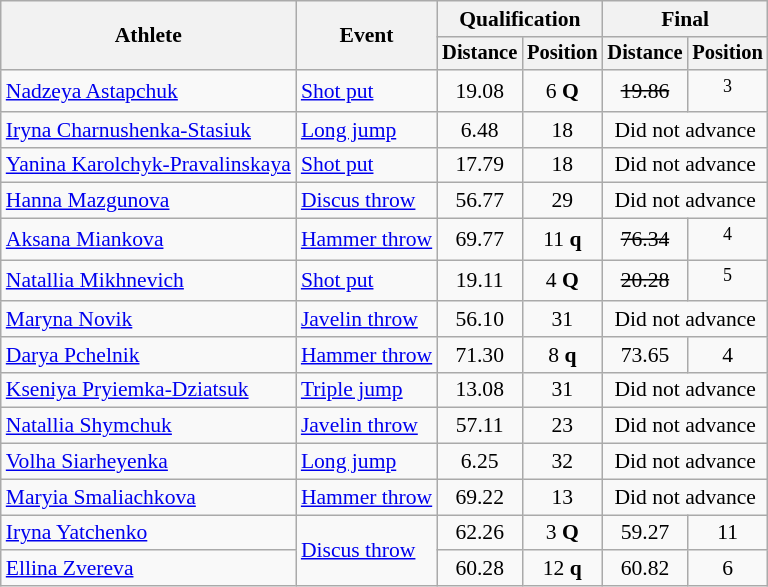<table class=wikitable style="font-size:90%">
<tr>
<th rowspan="2">Athlete</th>
<th rowspan="2">Event</th>
<th colspan="2">Qualification</th>
<th colspan="2">Final</th>
</tr>
<tr style="font-size:95%">
<th>Distance</th>
<th>Position</th>
<th>Distance</th>
<th>Position</th>
</tr>
<tr align=center>
<td align=left><a href='#'>Nadzeya Astapchuk</a></td>
<td align=left><a href='#'>Shot put</a></td>
<td>19.08</td>
<td>6 <strong>Q</strong></td>
<td><s>19.86</s></td>
<td><sup>3</sup></td>
</tr>
<tr align=center>
<td align=left><a href='#'>Iryna Charnushenka-Stasiuk</a></td>
<td align=left><a href='#'>Long jump</a></td>
<td>6.48</td>
<td>18</td>
<td colspan=2>Did not advance</td>
</tr>
<tr align=center>
<td align=left><a href='#'>Yanina Karolchyk-Pravalinskaya</a></td>
<td align=left><a href='#'>Shot put</a></td>
<td>17.79</td>
<td>18</td>
<td colspan=2>Did not advance</td>
</tr>
<tr align=center>
<td align=left><a href='#'>Hanna Mazgunova</a></td>
<td align=left><a href='#'>Discus throw</a></td>
<td>56.77</td>
<td>29</td>
<td colspan=2>Did not advance</td>
</tr>
<tr align=center>
<td align=left><a href='#'>Aksana Miankova</a></td>
<td align=left><a href='#'>Hammer throw</a></td>
<td>69.77</td>
<td>11 <strong>q</strong></td>
<td><s>76.34 </s></td>
<td><sup>4</sup></td>
</tr>
<tr align=center>
<td align=left><a href='#'>Natallia Mikhnevich</a></td>
<td align=left><a href='#'>Shot put</a></td>
<td>19.11</td>
<td>4 <strong>Q</strong></td>
<td><s>20.28</s></td>
<td><sup>5</sup></td>
</tr>
<tr align=center>
<td align=left><a href='#'>Maryna Novik</a></td>
<td align=left><a href='#'>Javelin throw</a></td>
<td>56.10</td>
<td>31</td>
<td colspan=2>Did not advance</td>
</tr>
<tr align=center>
<td align=left><a href='#'>Darya Pchelnik</a></td>
<td align=left><a href='#'>Hammer throw</a></td>
<td>71.30</td>
<td>8 <strong>q</strong></td>
<td>73.65</td>
<td>4</td>
</tr>
<tr align=center>
<td align=left><a href='#'>Kseniya Pryiemka-Dziatsuk</a></td>
<td align=left><a href='#'>Triple jump</a></td>
<td>13.08</td>
<td>31</td>
<td colspan=2>Did not advance</td>
</tr>
<tr align=center>
<td align=left><a href='#'>Natallia Shymchuk</a></td>
<td align=left><a href='#'>Javelin throw</a></td>
<td>57.11</td>
<td>23</td>
<td colspan=2>Did not advance</td>
</tr>
<tr align=center>
<td align=left><a href='#'>Volha Siarheyenka</a></td>
<td align=left><a href='#'>Long jump</a></td>
<td>6.25</td>
<td>32</td>
<td colspan=2>Did not advance</td>
</tr>
<tr align=center>
<td align=left><a href='#'>Maryia Smaliachkova</a></td>
<td align=left><a href='#'>Hammer throw</a></td>
<td>69.22</td>
<td>13</td>
<td colspan=2>Did not advance</td>
</tr>
<tr align=center>
<td align=left><a href='#'>Iryna Yatchenko</a></td>
<td align=left rowspan=2><a href='#'>Discus throw</a></td>
<td>62.26</td>
<td>3 <strong>Q</strong></td>
<td>59.27</td>
<td>11</td>
</tr>
<tr align=center>
<td align=left><a href='#'>Ellina Zvereva</a></td>
<td>60.28</td>
<td>12 <strong>q</strong></td>
<td>60.82</td>
<td>6</td>
</tr>
</table>
